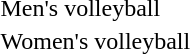<table>
<tr>
<td>Men's volleyball</td>
<td></td>
<td></td>
<td></td>
</tr>
<tr>
<td>Women's volleyball</td>
<td></td>
<td></td>
<td></td>
</tr>
</table>
